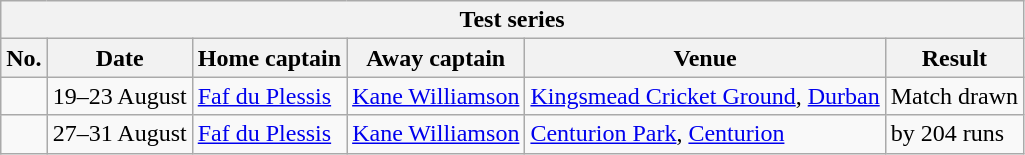<table class="wikitable">
<tr>
<th colspan="6">Test series</th>
</tr>
<tr>
<th>No.</th>
<th>Date</th>
<th>Home captain</th>
<th>Away captain</th>
<th>Venue</th>
<th>Result</th>
</tr>
<tr>
<td></td>
<td>19–23 August</td>
<td><a href='#'>Faf du Plessis</a></td>
<td><a href='#'>Kane Williamson</a></td>
<td><a href='#'>Kingsmead Cricket Ground</a>, <a href='#'>Durban</a></td>
<td>Match drawn</td>
</tr>
<tr>
<td></td>
<td>27–31 August</td>
<td><a href='#'>Faf du Plessis</a></td>
<td><a href='#'>Kane Williamson</a></td>
<td><a href='#'>Centurion Park</a>, <a href='#'>Centurion</a></td>
<td> by 204 runs</td>
</tr>
</table>
